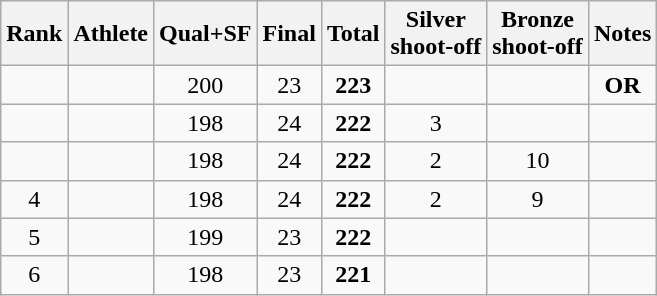<table class="wikitable sortable" style="text-align: center">
<tr>
<th>Rank</th>
<th>Athlete</th>
<th>Qual+SF</th>
<th>Final</th>
<th>Total</th>
<th>Silver<br>shoot-off</th>
<th>Bronze<br>shoot-off</th>
<th>Notes</th>
</tr>
<tr>
<td></td>
<td align=left></td>
<td>200</td>
<td>23</td>
<td><strong>223</strong></td>
<td></td>
<td></td>
<td><strong>OR</strong></td>
</tr>
<tr>
<td></td>
<td align=left></td>
<td>198</td>
<td>24</td>
<td><strong>222</strong></td>
<td>3</td>
<td></td>
<td></td>
</tr>
<tr>
<td></td>
<td align=left></td>
<td>198</td>
<td>24</td>
<td><strong>222</strong></td>
<td>2</td>
<td>10</td>
<td></td>
</tr>
<tr>
<td>4</td>
<td align=left></td>
<td>198</td>
<td>24</td>
<td><strong>222</strong></td>
<td>2</td>
<td>9</td>
<td></td>
</tr>
<tr>
<td>5</td>
<td align=left></td>
<td>199</td>
<td>23</td>
<td><strong>222</strong></td>
<td></td>
<td></td>
<td></td>
</tr>
<tr>
<td>6</td>
<td align=left></td>
<td>198</td>
<td>23</td>
<td><strong>221</strong></td>
<td></td>
<td></td>
<td></td>
</tr>
</table>
